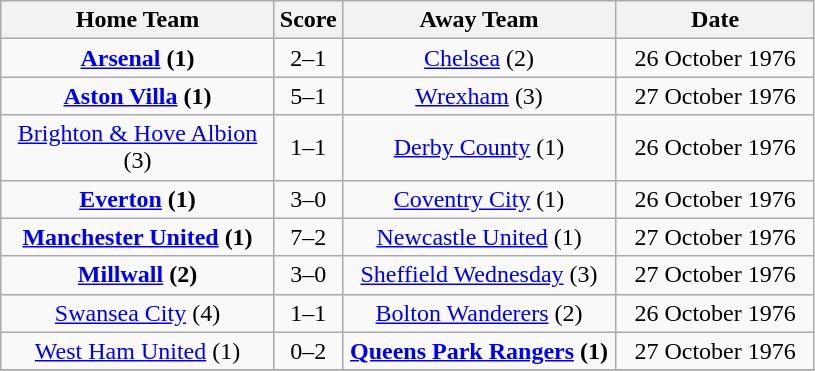<table class="wikitable" style="text-align:center;">
<tr>
<th width=175>Home Team</th>
<th width=20>Score</th>
<th width=175>Away Team</th>
<th width= 125>Date</th>
</tr>
<tr>
<td><strong><a href='#'>Arsenal</a> (1)</strong></td>
<td>2–1</td>
<td><a href='#'>Chelsea</a> (2)</td>
<td>26 October 1976</td>
</tr>
<tr>
<td><strong><a href='#'>Aston Villa</a> (1)</strong></td>
<td>5–1</td>
<td><a href='#'>Wrexham</a> (3)</td>
<td>27 October 1976</td>
</tr>
<tr>
<td><a href='#'>Brighton & Hove Albion</a> (3)</td>
<td>1–1</td>
<td><a href='#'>Derby County</a> (1)</td>
<td>26 October 1976</td>
</tr>
<tr>
<td><strong><a href='#'>Everton</a> (1)</strong></td>
<td>3–0</td>
<td><a href='#'>Coventry City</a> (1)</td>
<td>26 October 1976</td>
</tr>
<tr>
<td><strong><a href='#'>Manchester United</a> (1)</strong></td>
<td>7–2</td>
<td><a href='#'>Newcastle United</a> (1)</td>
<td>27 October 1976</td>
</tr>
<tr>
<td><strong><a href='#'>Millwall</a> (2)</strong></td>
<td>3–0</td>
<td><a href='#'>Sheffield Wednesday</a> (3)</td>
<td>27 October 1976</td>
</tr>
<tr>
<td><a href='#'>Swansea City</a> (4)</td>
<td>1–1</td>
<td><a href='#'>Bolton Wanderers</a> (2)</td>
<td>26 October 1976</td>
</tr>
<tr>
<td><a href='#'>West Ham United</a> (1)</td>
<td>0–2</td>
<td><strong><a href='#'>Queens Park Rangers</a> (1)</strong></td>
<td>27 October 1976</td>
</tr>
<tr>
</tr>
</table>
